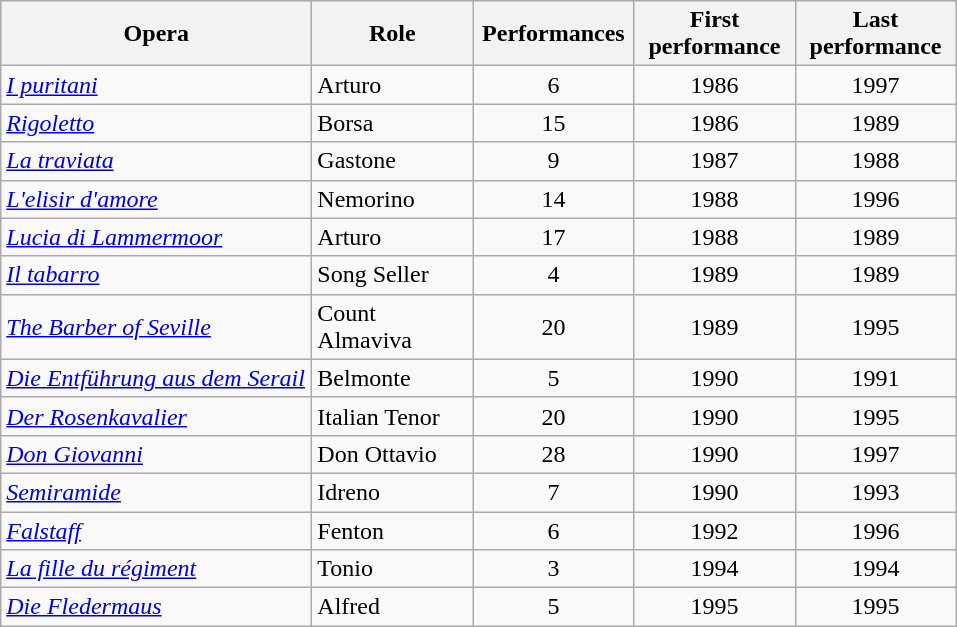<table class="wikitable sortable">
<tr>
<th width="200pt">Opera</th>
<th width="100pt">Role</th>
<th width="100pt">Performances</th>
<th width="100pt">First performance</th>
<th width="100pt">Last performance</th>
</tr>
<tr>
<td><em><a href='#'>I puritani</a></em></td>
<td>Arturo</td>
<td align="center">6</td>
<td align="center">1986</td>
<td align="center">1997</td>
</tr>
<tr>
<td><em><a href='#'>Rigoletto</a></em></td>
<td>Borsa</td>
<td align="center">15</td>
<td align="center">1986</td>
<td align="center">1989</td>
</tr>
<tr>
<td><em><a href='#'>La traviata</a></em></td>
<td>Gastone</td>
<td align="center">9</td>
<td align="center">1987</td>
<td align="center">1988</td>
</tr>
<tr>
<td><em><a href='#'>L'elisir d'amore</a></em></td>
<td>Nemorino</td>
<td align="center">14</td>
<td align="center">1988</td>
<td align="center">1996</td>
</tr>
<tr>
<td><em><a href='#'>Lucia di Lammermoor</a></em></td>
<td>Arturo</td>
<td align="center">17</td>
<td align="center">1988</td>
<td align="center">1989</td>
</tr>
<tr>
<td><em><a href='#'>Il tabarro</a></em></td>
<td>Song Seller</td>
<td align="center">4</td>
<td align="center">1989</td>
<td align="center">1989</td>
</tr>
<tr>
<td><em><a href='#'>The Barber of Seville</a></em></td>
<td>Count Almaviva</td>
<td align="center">20</td>
<td align="center">1989</td>
<td align="center">1995</td>
</tr>
<tr>
<td><em><a href='#'>Die Entführung aus dem Serail</a></em></td>
<td>Belmonte</td>
<td align="center">5</td>
<td align="center">1990</td>
<td align="center">1991</td>
</tr>
<tr>
<td><em><a href='#'>Der Rosenkavalier</a></em></td>
<td>Italian Tenor</td>
<td align="center">20</td>
<td align="center">1990</td>
<td align="center">1995</td>
</tr>
<tr>
<td><em><a href='#'>Don Giovanni</a></em></td>
<td>Don Ottavio</td>
<td align="center">28</td>
<td align="center">1990</td>
<td align="center">1997</td>
</tr>
<tr>
<td><em><a href='#'>Semiramide</a></em></td>
<td>Idreno</td>
<td align="center">7</td>
<td align="center">1990</td>
<td align="center">1993</td>
</tr>
<tr>
<td><em><a href='#'>Falstaff</a></em></td>
<td>Fenton</td>
<td align="center">6</td>
<td align="center">1992</td>
<td align="center">1996</td>
</tr>
<tr>
<td><em><a href='#'>La fille du régiment</a></em></td>
<td>Tonio</td>
<td align="center">3</td>
<td align="center">1994</td>
<td align="center">1994</td>
</tr>
<tr>
<td><em><a href='#'>Die Fledermaus</a></em></td>
<td>Alfred</td>
<td align="center">5</td>
<td align="center">1995</td>
<td align="center">1995</td>
</tr>
</table>
